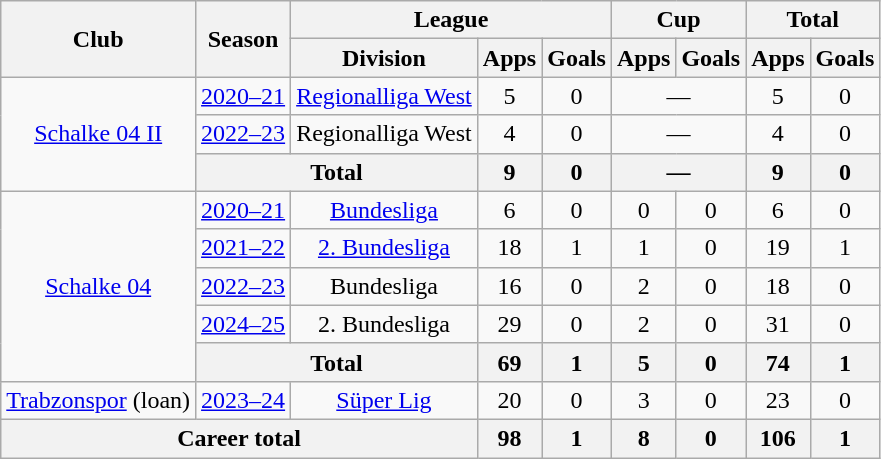<table class="wikitable" style="text-align:center">
<tr>
<th rowspan="2">Club</th>
<th rowspan="2">Season</th>
<th colspan="3">League</th>
<th colspan="2">Cup</th>
<th colspan="2">Total</th>
</tr>
<tr>
<th>Division</th>
<th>Apps</th>
<th>Goals</th>
<th>Apps</th>
<th>Goals</th>
<th>Apps</th>
<th>Goals</th>
</tr>
<tr>
<td rowspan="3"><a href='#'>Schalke 04 II</a></td>
<td><a href='#'>2020–21</a></td>
<td><a href='#'>Regionalliga West</a></td>
<td>5</td>
<td>0</td>
<td colspan="2">—</td>
<td>5</td>
<td>0</td>
</tr>
<tr>
<td><a href='#'>2022–23</a></td>
<td>Regionalliga West</td>
<td>4</td>
<td>0</td>
<td colspan="2">—</td>
<td>4</td>
<td>0</td>
</tr>
<tr>
<th colspan="2">Total</th>
<th>9</th>
<th>0</th>
<th colspan="2">—</th>
<th>9</th>
<th>0</th>
</tr>
<tr>
<td rowspan="5"><a href='#'>Schalke 04</a></td>
<td><a href='#'>2020–21</a></td>
<td><a href='#'>Bundesliga</a></td>
<td>6</td>
<td>0</td>
<td>0</td>
<td>0</td>
<td>6</td>
<td>0</td>
</tr>
<tr>
<td><a href='#'>2021–22</a></td>
<td><a href='#'>2. Bundesliga</a></td>
<td>18</td>
<td>1</td>
<td>1</td>
<td>0</td>
<td>19</td>
<td>1</td>
</tr>
<tr>
<td><a href='#'>2022–23</a></td>
<td>Bundesliga</td>
<td>16</td>
<td>0</td>
<td>2</td>
<td>0</td>
<td>18</td>
<td>0</td>
</tr>
<tr>
<td><a href='#'>2024–25</a></td>
<td>2. Bundesliga</td>
<td>29</td>
<td>0</td>
<td>2</td>
<td>0</td>
<td>31</td>
<td>0</td>
</tr>
<tr>
<th colspan="2">Total</th>
<th>69</th>
<th>1</th>
<th>5</th>
<th>0</th>
<th>74</th>
<th>1</th>
</tr>
<tr>
<td><a href='#'>Trabzonspor</a> (loan)</td>
<td><a href='#'>2023–24</a></td>
<td><a href='#'>Süper Lig</a></td>
<td>20</td>
<td>0</td>
<td>3</td>
<td>0</td>
<td>23</td>
<td>0</td>
</tr>
<tr>
<th colspan="3">Career total</th>
<th>98</th>
<th>1</th>
<th>8</th>
<th>0</th>
<th>106</th>
<th>1</th>
</tr>
</table>
